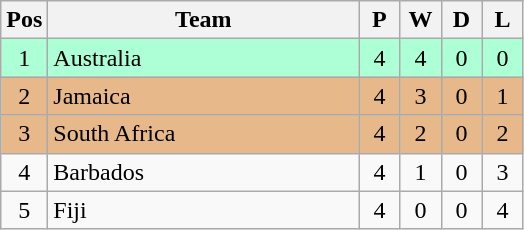<table class="wikitable" style="font-size: 100%">
<tr>
<th width=20>Pos</th>
<th width=200>Team</th>
<th width=20>P</th>
<th width=20>W</th>
<th width=20>D</th>
<th width=20>L</th>
</tr>
<tr align=center style="background: #ADFFD6;">
<td>1</td>
<td align="left"> Australia</td>
<td>4</td>
<td>4</td>
<td>0</td>
<td>0</td>
</tr>
<tr align=center style="background: #E6B88A;">
<td>2</td>
<td align="left"> Jamaica</td>
<td>4</td>
<td>3</td>
<td>0</td>
<td>1</td>
</tr>
<tr align=center style="background: #E6B88A;">
<td>3</td>
<td align="left"> South Africa</td>
<td>4</td>
<td>2</td>
<td>0</td>
<td>2</td>
</tr>
<tr align=center>
<td>4</td>
<td align="left"> Barbados</td>
<td>4</td>
<td>1</td>
<td>0</td>
<td>3</td>
</tr>
<tr align=center>
<td>5</td>
<td align="left"> Fiji</td>
<td>4</td>
<td>0</td>
<td>0</td>
<td>4</td>
</tr>
</table>
